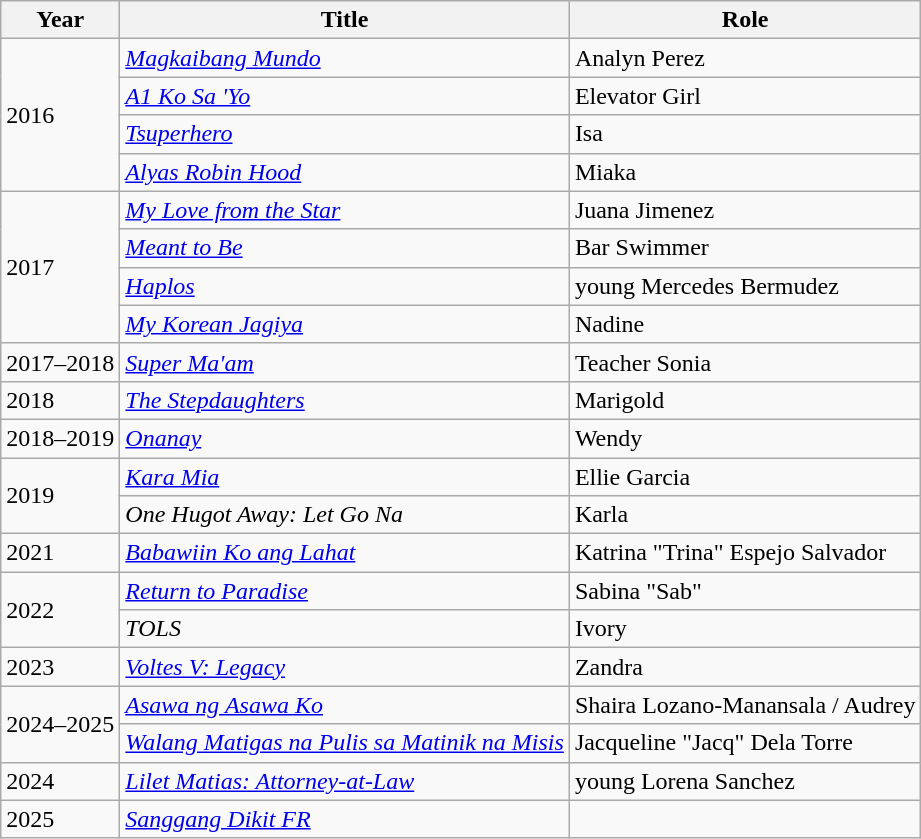<table class="wikitable">
<tr>
<th>Year</th>
<th>Title</th>
<th>Role</th>
</tr>
<tr>
<td rowspan="4">2016</td>
<td><em><a href='#'>Magkaibang Mundo</a></em></td>
<td>Analyn Perez</td>
</tr>
<tr>
<td><em><a href='#'>A1 Ko Sa 'Yo</a></em></td>
<td>Elevator Girl</td>
</tr>
<tr>
<td><em><a href='#'>Tsuperhero</a></em></td>
<td>Isa</td>
</tr>
<tr>
<td><em><a href='#'>Alyas Robin Hood</a></em></td>
<td>Miaka</td>
</tr>
<tr>
<td rowspan="4">2017</td>
<td><em><a href='#'>My Love from the Star</a></em></td>
<td>Juana Jimenez</td>
</tr>
<tr>
<td><em><a href='#'>Meant to Be</a></em></td>
<td>Bar Swimmer</td>
</tr>
<tr>
<td><em><a href='#'>Haplos</a></em></td>
<td>young Mercedes Bermudez</td>
</tr>
<tr>
<td><em><a href='#'>My Korean Jagiya</a></em></td>
<td>Nadine</td>
</tr>
<tr>
<td>2017–2018</td>
<td><em><a href='#'>Super Ma'am</a></em></td>
<td>Teacher Sonia</td>
</tr>
<tr>
<td>2018</td>
<td><em><a href='#'>The Stepdaughters</a></em></td>
<td>Marigold</td>
</tr>
<tr>
<td>2018–2019</td>
<td><em><a href='#'>Onanay</a></em></td>
<td>Wendy</td>
</tr>
<tr>
<td rowspan="2">2019</td>
<td><em><a href='#'>Kara Mia</a></em></td>
<td>Ellie Garcia</td>
</tr>
<tr>
<td><em>One Hugot Away: Let Go Na</em></td>
<td>Karla</td>
</tr>
<tr>
<td>2021</td>
<td><em><a href='#'>Babawiin Ko ang Lahat</a></em></td>
<td>Katrina "Trina" Espejo Salvador</td>
</tr>
<tr>
<td rowspan="2">2022</td>
<td><em><a href='#'>Return to Paradise</a></em></td>
<td>Sabina "Sab"</td>
</tr>
<tr>
<td><em>TOLS</em></td>
<td>Ivory</td>
</tr>
<tr>
<td>2023</td>
<td><em><a href='#'>Voltes V: Legacy</a></em></td>
<td>Zandra</td>
</tr>
<tr>
<td rowspan="2">2024–2025</td>
<td><em><a href='#'>Asawa ng Asawa Ko</a></em></td>
<td>Shaira Lozano-Manansala / Audrey</td>
</tr>
<tr>
<td><a href='#'><em>Walang Matigas na Pulis sa Matinik na Misis</em></a></td>
<td>Jacqueline "Jacq" Dela Torre</td>
</tr>
<tr>
<td>2024</td>
<td><em><a href='#'>Lilet Matias: Attorney-at-Law</a></em></td>
<td>young Lorena Sanchez</td>
</tr>
<tr>
<td>2025</td>
<td><em><a href='#'>Sanggang Dikit FR</a></em></td>
<td></td>
</tr>
</table>
